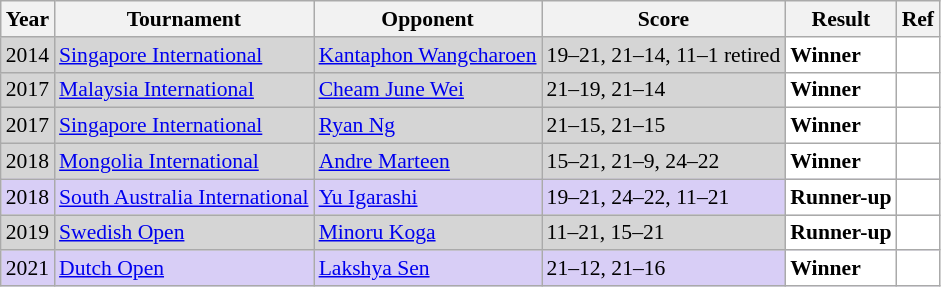<table class="sortable wikitable" style="font-size: 90%">
<tr>
<th>Year</th>
<th>Tournament</th>
<th>Opponent</th>
<th>Score</th>
<th>Result</th>
<th>Ref</th>
</tr>
<tr style="background:#D5D5D5">
<td align="center">2014</td>
<td align="left"><a href='#'>Singapore International</a></td>
<td align="left"> <a href='#'>Kantaphon Wangcharoen</a></td>
<td align="left">19–21, 21–14, 11–1 retired</td>
<td style="text-align:left; background:white"> <strong>Winner</strong></td>
<td style="text-align:center; background:white"></td>
</tr>
<tr style="background:#D5D5D5">
<td align="center">2017</td>
<td align="left"><a href='#'>Malaysia International</a></td>
<td align="left"> <a href='#'>Cheam June Wei</a></td>
<td align="left">21–19, 21–14</td>
<td style="text-align:left; background:white"> <strong>Winner</strong></td>
<td style="text-align:center; background:white"></td>
</tr>
<tr style="background:#D5D5D5">
<td align="center">2017</td>
<td align="left"><a href='#'>Singapore International</a></td>
<td align="left"> <a href='#'>Ryan Ng</a></td>
<td align="left">21–15, 21–15</td>
<td style="text-align:left; background:white"> <strong>Winner</strong></td>
<td style="text-align:center; background:white"></td>
</tr>
<tr style="background:#D5D5D5">
<td align="center">2018</td>
<td align="left"><a href='#'>Mongolia International</a></td>
<td align="left"> <a href='#'>Andre Marteen</a></td>
<td align="left">15–21, 21–9, 24–22</td>
<td style="text-align:left; background:white"> <strong>Winner</strong></td>
<td style="text-align:center; background:white"></td>
</tr>
<tr style="background:#D8CEF6">
<td align="center">2018</td>
<td align="left"><a href='#'>South Australia International</a></td>
<td align="left"> <a href='#'>Yu Igarashi</a></td>
<td align="left">19–21, 24–22, 11–21</td>
<td style="text-align:left; background:white"> <strong>Runner-up</strong></td>
<td style="text-align:center; background:white"></td>
</tr>
<tr style="background:#D5D5D5">
<td align="center">2019</td>
<td align="left"><a href='#'>Swedish Open</a></td>
<td align="left"> <a href='#'>Minoru Koga</a></td>
<td align="left">11–21, 15–21</td>
<td style="text-align:left; background:white"> <strong>Runner-up</strong></td>
<td style="text-align:center; background:white"></td>
</tr>
<tr style="background:#D8CEF6">
<td align="center">2021</td>
<td align="left"><a href='#'>Dutch Open</a></td>
<td align="left"> <a href='#'>Lakshya Sen</a></td>
<td align="left">21–12, 21–16</td>
<td style="text-align:left; background:white"> <strong>Winner</strong></td>
<td style="text-align:center; background:white"></td>
</tr>
</table>
